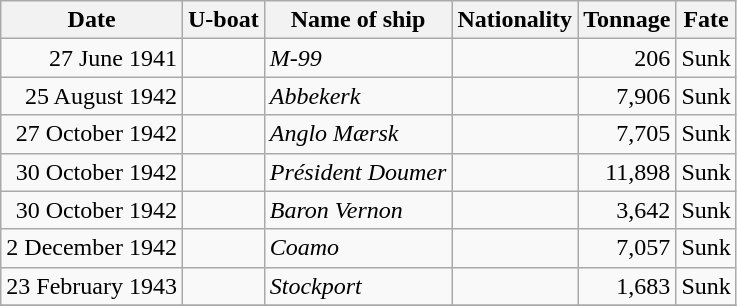<table class="wikitable sortable">
<tr>
<th>Date</th>
<th>U-boat</th>
<th>Name of ship</th>
<th>Nationality</th>
<th>Tonnage</th>
<th>Fate</th>
</tr>
<tr>
<td align="right">27 June 1941</td>
<td align="center"></td>
<td><em>M-99</em></td>
<td></td>
<td align="right">206</td>
<td>Sunk</td>
</tr>
<tr>
<td align="right">25 August 1942</td>
<td align="center"></td>
<td><em>Abbekerk</em></td>
<td></td>
<td align="right">7,906</td>
<td>Sunk</td>
</tr>
<tr>
<td align="right">27 October 1942</td>
<td align="center"></td>
<td><em>Anglo Mærsk</em></td>
<td></td>
<td align="right">7,705</td>
<td>Sunk</td>
</tr>
<tr>
<td align="right">30 October 1942</td>
<td align="center"></td>
<td><em>Président Doumer</em></td>
<td></td>
<td align="right">11,898</td>
<td>Sunk</td>
</tr>
<tr>
<td align="right">30 October 1942</td>
<td align="center"></td>
<td><em>Baron Vernon</em></td>
<td></td>
<td align="right">3,642</td>
<td>Sunk</td>
</tr>
<tr>
<td align="right">2 December 1942</td>
<td align="center"></td>
<td><em>Coamo</em></td>
<td></td>
<td align="right">7,057</td>
<td>Sunk</td>
</tr>
<tr>
<td align="right">23 February 1943</td>
<td align="center"></td>
<td><em>Stockport</em></td>
<td></td>
<td align="right">1,683</td>
<td>Sunk</td>
</tr>
<tr>
</tr>
</table>
